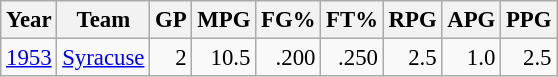<table class="wikitable sortable" style="font-size:95%; text-align:right;">
<tr>
<th>Year</th>
<th>Team</th>
<th>GP</th>
<th>MPG</th>
<th>FG%</th>
<th>FT%</th>
<th>RPG</th>
<th>APG</th>
<th>PPG</th>
</tr>
<tr>
<td style="text-align:left;"><a href='#'>1953</a></td>
<td style="text-align:left;"><a href='#'>Syracuse</a></td>
<td>2</td>
<td>10.5</td>
<td>.200</td>
<td>.250</td>
<td>2.5</td>
<td>1.0</td>
<td>2.5</td>
</tr>
</table>
